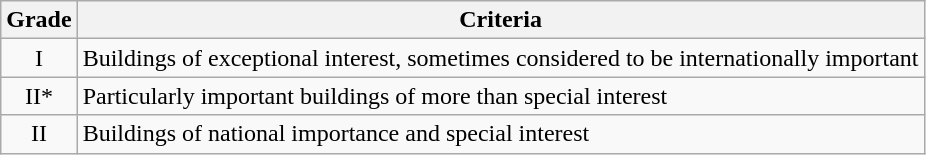<table class="wikitable">
<tr>
<th>Grade</th>
<th>Criteria</th>
</tr>
<tr>
<td align="center" >I</td>
<td>Buildings of exceptional interest, sometimes considered to be internationally important</td>
</tr>
<tr>
<td align="center" >II*</td>
<td>Particularly important buildings of more than special interest</td>
</tr>
<tr>
<td align="center" >II</td>
<td>Buildings of national importance and special interest</td>
</tr>
</table>
